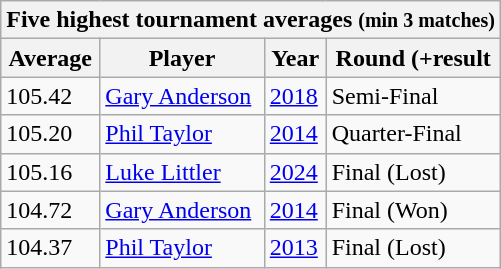<table class="wikitable sortable">
<tr>
<th colspan=5>Five highest tournament averages <small>(min 3 matches)</small></th>
</tr>
<tr>
<th>Average</th>
<th>Player</th>
<th>Year</th>
<th>Round (+result</th>
</tr>
<tr>
<td>105.42</td>
<td> <a href='#'>Gary Anderson</a></td>
<td><a href='#'>2018</a></td>
<td>Semi-Final</td>
</tr>
<tr>
<td>105.20</td>
<td> <a href='#'>Phil Taylor</a></td>
<td><a href='#'>2014</a></td>
<td>Quarter-Final</td>
</tr>
<tr>
<td>105.16</td>
<td> <a href='#'>Luke Littler</a></td>
<td><a href='#'>2024</a></td>
<td>Final (Lost)</td>
</tr>
<tr>
<td>104.72</td>
<td> <a href='#'>Gary Anderson</a></td>
<td><a href='#'>2014</a></td>
<td>Final (Won)</td>
</tr>
<tr>
<td>104.37</td>
<td> <a href='#'>Phil Taylor</a></td>
<td><a href='#'>2013</a></td>
<td>Final (Lost)</td>
</tr>
</table>
